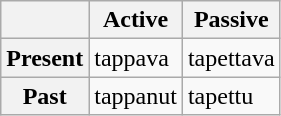<table border="1" class="wikitable">
<tr>
<th></th>
<th>Active</th>
<th>Passive</th>
</tr>
<tr>
<th>Present</th>
<td>tappava</td>
<td>tapettava</td>
</tr>
<tr>
<th>Past</th>
<td>tappanut</td>
<td>tapettu</td>
</tr>
</table>
